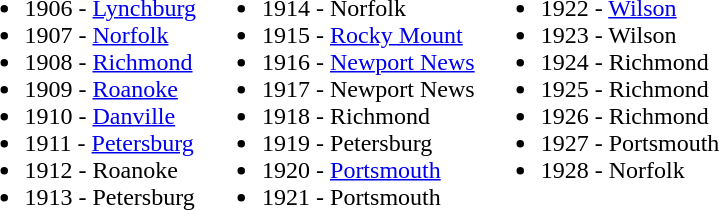<table>
<tr>
<td valign="top"><br><ul><li>1906 - <a href='#'>Lynchburg</a></li><li>1907 - <a href='#'>Norfolk</a></li><li>1908 - <a href='#'>Richmond</a></li><li>1909 - <a href='#'>Roanoke</a></li><li>1910 - <a href='#'>Danville</a></li><li>1911 - <a href='#'>Petersburg</a></li><li>1912 - Roanoke</li><li>1913 - Petersburg</li></ul></td>
<td valign="top"><br><ul><li>1914 - Norfolk</li><li>1915 - <a href='#'>Rocky Mount</a></li><li>1916 - <a href='#'>Newport News</a></li><li>1917 - Newport News</li><li>1918 - Richmond</li><li>1919 - Petersburg</li><li>1920 - <a href='#'>Portsmouth</a></li><li>1921 - Portsmouth</li></ul></td>
<td valign="top"><br><ul><li>1922 - <a href='#'>Wilson</a></li><li>1923 - Wilson</li><li>1924 - Richmond</li><li>1925 - Richmond</li><li>1926 - Richmond</li><li>1927 - Portsmouth</li><li>1928 - Norfolk</li></ul></td>
</tr>
</table>
